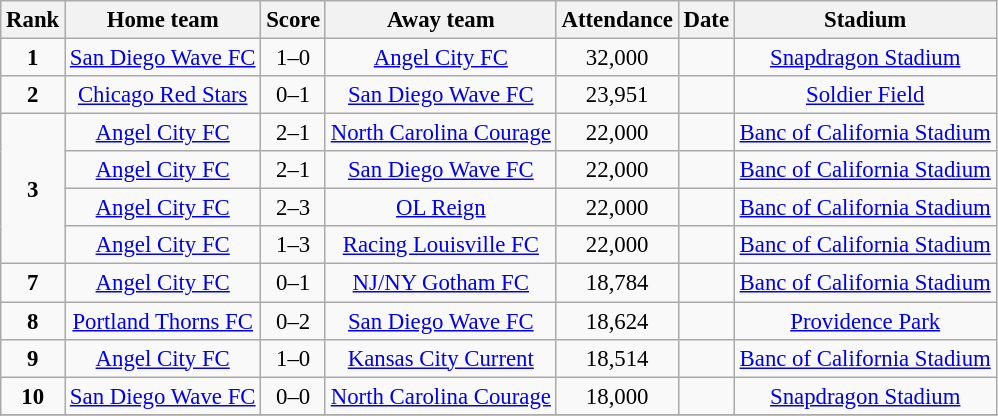<table class="wikitable sortable" style="font-size: 95%;text-align: center;">
<tr>
<th>Rank</th>
<th>Home team</th>
<th>Score</th>
<th>Away team</th>
<th>Attendance</th>
<th>Date</th>
<th>Stadium</th>
</tr>
<tr>
<td><strong>1</strong></td>
<td><a href='#'>San Diego Wave FC</a></td>
<td>1–0</td>
<td><a href='#'>Angel City FC</a></td>
<td>32,000</td>
<td></td>
<td><a href='#'>Snapdragon Stadium</a></td>
</tr>
<tr>
<td><strong>2</strong></td>
<td><a href='#'>Chicago Red Stars</a></td>
<td>0–1</td>
<td><a href='#'>San Diego Wave FC</a></td>
<td>23,951</td>
<td></td>
<td><a href='#'>Soldier Field</a></td>
</tr>
<tr>
<td rowspan=4><strong>3</strong></td>
<td><a href='#'>Angel City FC</a></td>
<td>2–1</td>
<td><a href='#'>North Carolina Courage</a></td>
<td>22,000</td>
<td></td>
<td><a href='#'>Banc of California Stadium</a></td>
</tr>
<tr>
<td><a href='#'>Angel City FC</a></td>
<td>2–1</td>
<td><a href='#'>San Diego Wave FC</a></td>
<td>22,000</td>
<td></td>
<td><a href='#'>Banc of California Stadium</a></td>
</tr>
<tr>
<td><a href='#'>Angel City FC</a></td>
<td>2–3</td>
<td><a href='#'>OL Reign</a></td>
<td>22,000</td>
<td></td>
<td><a href='#'>Banc of California Stadium</a></td>
</tr>
<tr>
<td><a href='#'>Angel City FC</a></td>
<td>1–3</td>
<td><a href='#'>Racing Louisville FC</a></td>
<td>22,000</td>
<td></td>
<td><a href='#'>Banc of California Stadium</a></td>
</tr>
<tr>
<td><strong>7</strong></td>
<td><a href='#'>Angel City FC</a></td>
<td>0–1</td>
<td><a href='#'>NJ/NY Gotham FC</a></td>
<td>18,784</td>
<td></td>
<td><a href='#'>Banc of California Stadium</a></td>
</tr>
<tr>
<td><strong>8</strong></td>
<td><a href='#'>Portland Thorns FC</a></td>
<td>0–2</td>
<td><a href='#'>San Diego Wave FC</a></td>
<td>18,624</td>
<td></td>
<td><a href='#'>Providence Park</a></td>
</tr>
<tr>
<td><strong>9</strong></td>
<td><a href='#'>Angel City FC</a></td>
<td>1–0</td>
<td><a href='#'>Kansas City Current</a></td>
<td>18,514</td>
<td></td>
<td><a href='#'>Banc of California Stadium</a></td>
</tr>
<tr>
<td><strong>10</strong></td>
<td><a href='#'>San Diego Wave FC</a></td>
<td>0–0</td>
<td><a href='#'>North Carolina Courage</a></td>
<td>18,000</td>
<td></td>
<td><a href='#'>Snapdragon Stadium</a></td>
</tr>
<tr>
</tr>
<tr>
</tr>
</table>
